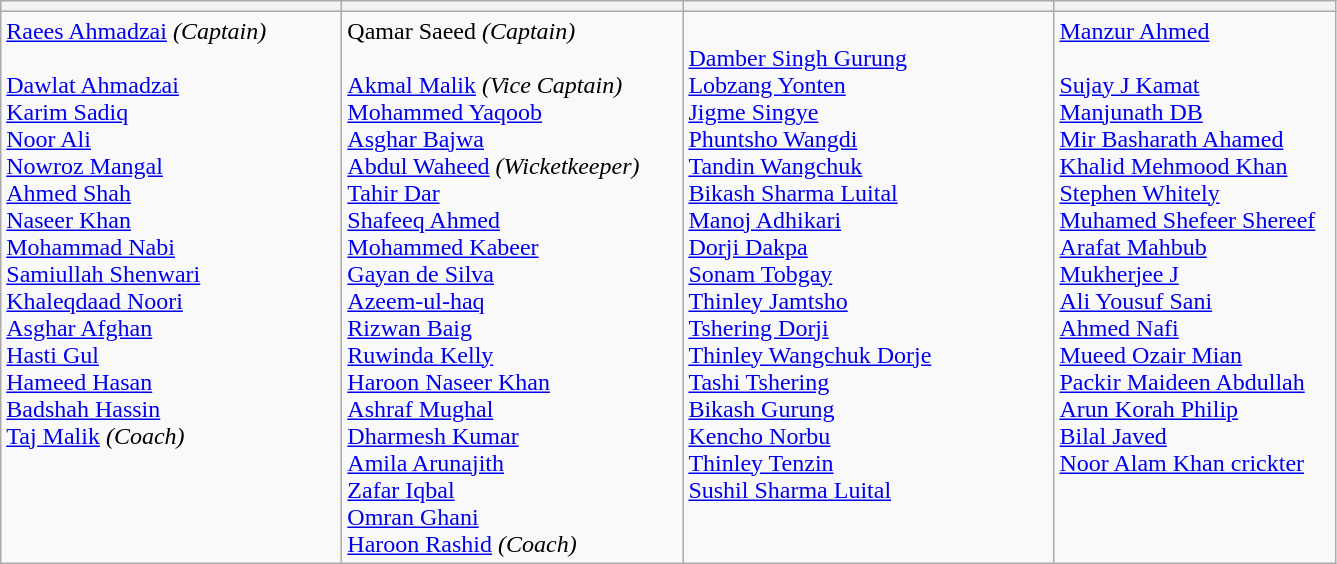<table class="wikitable">
<tr>
<th width=220></th>
<th width=220></th>
<th width=240></th>
<th width=180></th>
</tr>
<tr>
<td valign=top><a href='#'>Raees Ahmadzai</a> <em>(Captain)</em><br><br><a href='#'>Dawlat Ahmadzai</a><br>
<a href='#'>Karim Sadiq</a><br>
<a href='#'>Noor Ali</a><br>
<a href='#'>Nowroz Mangal</a><br>
<a href='#'>Ahmed Shah</a><br>
<a href='#'>Naseer Khan</a><br>
<a href='#'>Mohammad Nabi</a><br>
<a href='#'>Samiullah Shenwari</a><br>
<a href='#'>Khaleqdaad Noori</a><br>
<a href='#'>Asghar Afghan</a><br>
<a href='#'>Hasti Gul</a><br>
<a href='#'>Hameed Hasan</a><br>
<a href='#'>Badshah Hassin</a><br>
<a href='#'>Taj Malik</a> <em>(Coach)</em></td>
<td valign=top>Qamar Saeed <em>(Captain)</em><br><br><a href='#'>Akmal Malik</a> <em>(Vice Captain)</em><br>
<a href='#'>Mohammed Yaqoob</a><br>
<a href='#'>Asghar Bajwa</a><br>
<a href='#'>Abdul Waheed</a> <em>(Wicketkeeper)</em><br>
<a href='#'>Tahir Dar</a><br>
<a href='#'>Shafeeq Ahmed</a><br>
<a href='#'>Mohammed Kabeer</a><br>
<a href='#'>Gayan de Silva</a><br>
<a href='#'>Azeem-ul-haq</a><br>
<a href='#'>Rizwan Baig</a><br>
<a href='#'>Ruwinda Kelly</a><br>
<a href='#'>Haroon Naseer Khan</a><br>
<a href='#'>Ashraf Mughal</a><br>
<a href='#'>Dharmesh Kumar</a><br>
<a href='#'>Amila Arunajith</a><br>
<a href='#'>Zafar Iqbal</a><br>
<a href='#'>Omran Ghani</a><br>	
<a href='#'>Haroon Rashid</a> <em>(Coach)</em><br></td>
<td valign=top><br><a href='#'>Damber Singh Gurung</a> <br>
<a href='#'>Lobzang Yonten</a><br>
<a href='#'>Jigme Singye</a><br>
<a href='#'>Phuntsho Wangdi</a><br>
<a href='#'>Tandin Wangchuk</a><br>
<a href='#'>Bikash Sharma Luital</a><br>
<a href='#'>Manoj Adhikari</a><br>
<a href='#'>Dorji Dakpa</a><br>
<a href='#'>Sonam Tobgay</a><br>
<a href='#'>Thinley Jamtsho</a><br>
<a href='#'>Tshering Dorji</a><br>
<a href='#'>Thinley Wangchuk Dorje</a><br>
<a href='#'>Tashi Tshering</a><br>
<a href='#'>Bikash Gurung</a><br>
<a href='#'>Kencho Norbu</a> <br>
<a href='#'>Thinley Tenzin</a> <br>
<a href='#'>Sushil Sharma Luital</a></td>
<td valign=top><a href='#'>Manzur Ahmed</a> <br><br><a href='#'>Sujay J Kamat</a><br>
<a href='#'>Manjunath DB</a><br>
<a href='#'>Mir Basharath Ahamed</a><br>
<a href='#'>Khalid Mehmood Khan</a><br>
<a href='#'>Stephen Whitely</a><br>
<a href='#'>Muhamed Shefeer Shereef</a><br>
<a href='#'>Arafat Mahbub</a><br><a href='#'>Mukherjee J</a><br>
<a href='#'>Ali Yousuf Sani</a><br>
<a href='#'>Ahmed Nafi</a><br>
<a href='#'>Mueed Ozair Mian</a><br>
<a href='#'>Packir Maideen Abdullah</a><br>
<a href='#'>Arun Korah Philip</a><br>
<a href='#'>Bilal Javed</a><br>
<a href='#'>Noor Alam Khan crickter</a><br></td>
</tr>
</table>
